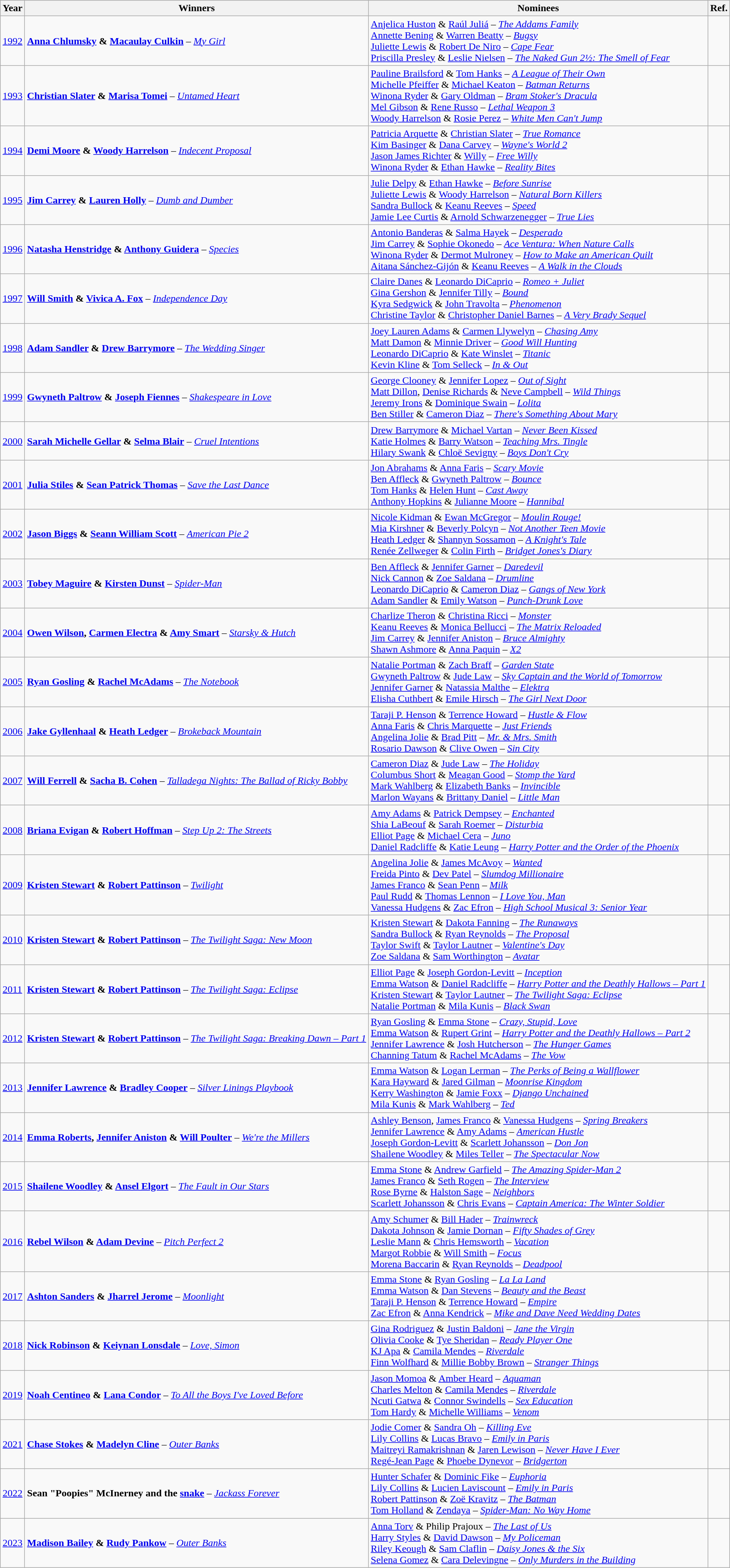<table class="wikitable">
<tr>
<th>Year</th>
<th>Winners</th>
<th>Nominees</th>
<th>Ref.</th>
</tr>
<tr>
<td><a href='#'>1992</a></td>
<td><strong><a href='#'>Anna Chlumsky</a> & <a href='#'>Macaulay Culkin</a></strong> – <em><a href='#'>My Girl</a></em></td>
<td><a href='#'>Anjelica Huston</a> & <a href='#'>Raúl Juliá</a> – <em><a href='#'>The Addams Family</a></em> <br><a href='#'>Annette Bening</a> & <a href='#'>Warren Beatty</a> – <em><a href='#'>Bugsy</a></em> <br><a href='#'>Juliette Lewis</a> & <a href='#'>Robert De Niro</a> – <em><a href='#'>Cape Fear</a></em> <br><a href='#'>Priscilla Presley</a> & <a href='#'>Leslie Nielsen</a> – <em><a href='#'>The Naked Gun 2½: The Smell of Fear</a></em></td>
<td></td>
</tr>
<tr>
<td><a href='#'>1993</a></td>
<td><strong><a href='#'>Christian Slater</a> & <a href='#'>Marisa Tomei</a></strong> – <em><a href='#'>Untamed Heart</a></em></td>
<td><a href='#'>Pauline Brailsford</a> & <a href='#'>Tom Hanks</a> – <em><a href='#'>A League of Their Own</a></em> <br><a href='#'>Michelle Pfeiffer</a> & <a href='#'>Michael Keaton</a> – <em><a href='#'>Batman Returns</a></em> <br><a href='#'>Winona Ryder</a> & <a href='#'>Gary Oldman</a> – <em><a href='#'>Bram Stoker's Dracula</a></em> <br><a href='#'>Mel Gibson</a> & <a href='#'>Rene Russo</a> – <em><a href='#'>Lethal Weapon 3</a></em> <br><a href='#'>Woody Harrelson</a> & <a href='#'>Rosie Perez</a> – <em><a href='#'>White Men Can't Jump</a></em></td>
<td></td>
</tr>
<tr>
<td><a href='#'>1994</a></td>
<td><strong><a href='#'>Demi Moore</a> & <a href='#'>Woody Harrelson</a></strong> – <em><a href='#'>Indecent Proposal</a></em></td>
<td><a href='#'>Patricia Arquette</a> & <a href='#'>Christian Slater</a> – <em><a href='#'>True Romance</a></em> <br><a href='#'>Kim Basinger</a> & <a href='#'>Dana Carvey</a> – <em><a href='#'>Wayne's World 2</a></em> <br><a href='#'>Jason James Richter</a> & <a href='#'>Willy</a> – <em><a href='#'>Free Willy</a></em> <br><a href='#'>Winona Ryder</a> & <a href='#'>Ethan Hawke</a> – <em><a href='#'>Reality Bites</a></em></td>
<td></td>
</tr>
<tr>
<td><a href='#'>1995</a></td>
<td><strong><a href='#'>Jim Carrey</a> & <a href='#'>Lauren Holly</a></strong> – <em><a href='#'>Dumb and Dumber</a></em></td>
<td><a href='#'>Julie Delpy</a> & <a href='#'>Ethan Hawke</a> – <em><a href='#'>Before Sunrise</a></em> <br><a href='#'>Juliette Lewis</a> & <a href='#'>Woody Harrelson</a> – <em><a href='#'>Natural Born Killers</a></em> <br><a href='#'>Sandra Bullock</a> & <a href='#'>Keanu Reeves</a> – <em><a href='#'>Speed</a></em> <br><a href='#'>Jamie Lee Curtis</a> & <a href='#'>Arnold Schwarzenegger</a> – <em><a href='#'>True Lies</a></em></td>
<td></td>
</tr>
<tr>
<td><a href='#'>1996</a></td>
<td><strong><a href='#'>Natasha Henstridge</a> & <a href='#'>Anthony Guidera</a></strong> – <em><a href='#'>Species</a></em></td>
<td><a href='#'>Antonio Banderas</a> & <a href='#'>Salma Hayek</a> – <em><a href='#'>Desperado</a></em> <br><a href='#'>Jim Carrey</a> & <a href='#'>Sophie Okonedo</a> – <em><a href='#'>Ace Ventura: When Nature Calls</a></em> <br><a href='#'>Winona Ryder</a> & <a href='#'>Dermot Mulroney</a> – <em><a href='#'>How to Make an American Quilt</a></em> <br><a href='#'>Aitana Sánchez-Gijón</a> & <a href='#'>Keanu Reeves</a> – <em><a href='#'>A Walk in the Clouds</a></em></td>
<td></td>
</tr>
<tr>
<td><a href='#'>1997</a></td>
<td><strong><a href='#'>Will Smith</a> & <a href='#'>Vivica A. Fox</a></strong> – <em><a href='#'>Independence Day</a></em></td>
<td><a href='#'>Claire Danes</a> & <a href='#'>Leonardo DiCaprio</a> – <em><a href='#'>Romeo + Juliet</a></em> <br><a href='#'>Gina Gershon</a> & <a href='#'>Jennifer Tilly</a> – <em><a href='#'>Bound</a></em> <br><a href='#'>Kyra Sedgwick</a> & <a href='#'>John Travolta</a> – <em><a href='#'>Phenomenon</a></em> <br><a href='#'>Christine Taylor</a> & <a href='#'>Christopher Daniel Barnes</a> – <em><a href='#'>A Very Brady Sequel</a></em></td>
<td></td>
</tr>
<tr>
<td><a href='#'>1998</a></td>
<td><strong><a href='#'>Adam Sandler</a> & <a href='#'>Drew Barrymore</a></strong> – <em><a href='#'>The Wedding Singer</a></em></td>
<td><a href='#'>Joey Lauren Adams</a> & <a href='#'>Carmen Llywelyn</a> – <em><a href='#'>Chasing Amy</a></em> <br><a href='#'>Matt Damon</a> & <a href='#'>Minnie Driver</a> – <em><a href='#'>Good Will Hunting</a></em> <br><a href='#'>Leonardo DiCaprio</a> & <a href='#'>Kate Winslet</a> – <em><a href='#'>Titanic</a></em> <br><a href='#'>Kevin Kline</a> & <a href='#'>Tom Selleck</a> – <em><a href='#'>In & Out</a></em></td>
<td></td>
</tr>
<tr>
<td><a href='#'>1999</a></td>
<td><strong><a href='#'>Gwyneth Paltrow</a> & <a href='#'>Joseph Fiennes</a></strong> – <em><a href='#'>Shakespeare in Love</a></em></td>
<td><a href='#'>George Clooney</a> & <a href='#'>Jennifer Lopez</a> – <em><a href='#'>Out of Sight</a></em> <br><a href='#'>Matt Dillon</a>, <a href='#'>Denise Richards</a> & <a href='#'>Neve Campbell</a> – <em><a href='#'>Wild Things</a></em> <br><a href='#'>Jeremy Irons</a> & <a href='#'>Dominique Swain</a> – <em><a href='#'>Lolita</a></em> <br><a href='#'>Ben Stiller</a> & <a href='#'>Cameron Diaz</a> – <em><a href='#'>There's Something About Mary</a></em></td>
<td></td>
</tr>
<tr>
<td><a href='#'>2000</a></td>
<td><strong><a href='#'>Sarah Michelle Gellar</a> & <a href='#'>Selma Blair</a></strong> – <em><a href='#'>Cruel Intentions</a></em></td>
<td><a href='#'>Drew Barrymore</a> & <a href='#'>Michael Vartan</a> – <em><a href='#'>Never Been Kissed</a></em> <br><a href='#'>Katie Holmes</a> & <a href='#'>Barry Watson</a> – <em><a href='#'>Teaching Mrs. Tingle</a></em> <br><a href='#'>Hilary Swank</a> & <a href='#'>Chloë Sevigny</a> – <em><a href='#'>Boys Don't Cry</a></em></td>
<td></td>
</tr>
<tr>
<td><a href='#'>2001</a></td>
<td><strong><a href='#'>Julia Stiles</a> & <a href='#'>Sean Patrick Thomas</a></strong> – <em><a href='#'>Save the Last Dance</a></em></td>
<td><a href='#'>Jon Abrahams</a> & <a href='#'>Anna Faris</a> – <em><a href='#'>Scary Movie</a></em> <br><a href='#'>Ben Affleck</a> & <a href='#'>Gwyneth Paltrow</a> – <em><a href='#'>Bounce</a></em> <br><a href='#'>Tom Hanks</a> & <a href='#'>Helen Hunt</a> – <em><a href='#'>Cast Away</a></em> <br><a href='#'>Anthony Hopkins</a> & <a href='#'>Julianne Moore</a> – <em><a href='#'>Hannibal</a></em></td>
<td></td>
</tr>
<tr>
<td><a href='#'>2002</a></td>
<td><strong><a href='#'>Jason Biggs</a> & <a href='#'>Seann William Scott</a></strong> – <em><a href='#'>American Pie 2</a></em></td>
<td><a href='#'>Nicole Kidman</a> & <a href='#'>Ewan McGregor</a> – <em><a href='#'>Moulin Rouge!</a></em> <br><a href='#'>Mia Kirshner</a> & <a href='#'>Beverly Polcyn</a> – <em><a href='#'>Not Another Teen Movie</a></em> <br><a href='#'>Heath Ledger</a> & <a href='#'>Shannyn Sossamon</a> – <em><a href='#'>A Knight's Tale</a></em> <br><a href='#'>Renée Zellweger</a> & <a href='#'>Colin Firth</a> – <em><a href='#'>Bridget Jones's Diary</a></em></td>
<td></td>
</tr>
<tr>
<td><a href='#'>2003</a></td>
<td><strong><a href='#'>Tobey Maguire</a> & <a href='#'>Kirsten Dunst</a></strong> – <em><a href='#'>Spider-Man</a></em></td>
<td><a href='#'>Ben Affleck</a> & <a href='#'>Jennifer Garner</a> – <em><a href='#'>Daredevil</a></em> <br><a href='#'>Nick Cannon</a> & <a href='#'>Zoe Saldana</a> – <em><a href='#'>Drumline</a></em><br><a href='#'>Leonardo DiCaprio</a> & <a href='#'>Cameron Diaz</a> – <em><a href='#'>Gangs of New York</a></em> <br><a href='#'>Adam Sandler</a> & <a href='#'>Emily Watson</a> – <em><a href='#'>Punch-Drunk Love</a></em></td>
<td></td>
</tr>
<tr>
<td><a href='#'>2004</a></td>
<td><strong><a href='#'>Owen Wilson</a>, <a href='#'>Carmen Electra</a> & <a href='#'>Amy Smart</a></strong> – <em><a href='#'>Starsky & Hutch</a></em></td>
<td><a href='#'>Charlize Theron</a> & <a href='#'>Christina Ricci</a> – <em><a href='#'>Monster</a></em> <br><a href='#'>Keanu Reeves</a> & <a href='#'>Monica Bellucci</a> – <em><a href='#'>The Matrix Reloaded</a></em> <br><a href='#'>Jim Carrey</a> & <a href='#'>Jennifer Aniston</a> – <em><a href='#'>Bruce Almighty</a></em> <br><a href='#'>Shawn Ashmore</a> & <a href='#'>Anna Paquin</a> – <em><a href='#'>X2</a></em></td>
<td></td>
</tr>
<tr>
<td><a href='#'>2005</a></td>
<td><strong><a href='#'>Ryan Gosling</a> & <a href='#'>Rachel McAdams</a></strong> – <em><a href='#'>The Notebook</a></em></td>
<td><a href='#'>Natalie Portman</a> & <a href='#'>Zach Braff</a> – <em><a href='#'>Garden State</a></em> <br><a href='#'>Gwyneth Paltrow</a> & <a href='#'>Jude Law</a> – <em><a href='#'>Sky Captain and the World of Tomorrow</a></em> <br><a href='#'>Jennifer Garner</a> & <a href='#'>Natassia Malthe</a> – <em><a href='#'>Elektra</a></em> <br><a href='#'>Elisha Cuthbert</a> & <a href='#'>Emile Hirsch</a> – <em><a href='#'>The Girl Next Door</a></em></td>
<td></td>
</tr>
<tr>
<td><a href='#'>2006</a></td>
<td><strong><a href='#'>Jake Gyllenhaal</a> & <a href='#'>Heath Ledger</a></strong> – <em><a href='#'>Brokeback Mountain <!-- (To whomever changed their names and the title of this movie to "Gross", "Gross", and "Very Gross", grow up.)--></a> </em></td>
<td><a href='#'>Taraji P. Henson</a> & <a href='#'>Terrence Howard</a> – <em><a href='#'>Hustle & Flow</a></em> <br><a href='#'>Anna Faris</a> & <a href='#'>Chris Marquette</a> – <em><a href='#'>Just Friends</a></em> <br><a href='#'>Angelina Jolie</a> & <a href='#'>Brad Pitt</a> – <em><a href='#'>Mr. & Mrs. Smith</a></em> <br><a href='#'>Rosario Dawson</a> & <a href='#'>Clive Owen</a> – <em><a href='#'>Sin City</a></em></td>
<td></td>
</tr>
<tr>
<td><a href='#'>2007</a></td>
<td><strong><a href='#'>Will Ferrell</a> & <a href='#'>Sacha B. Cohen</a></strong> – <em><a href='#'>Talladega Nights: The Ballad of Ricky Bobby</a></em></td>
<td><a href='#'>Cameron Diaz</a> & <a href='#'>Jude Law</a> – <em><a href='#'>The Holiday</a></em> <br><a href='#'>Columbus Short</a> & <a href='#'>Meagan Good</a> – <em><a href='#'>Stomp the Yard</a></em> <br><a href='#'>Mark Wahlberg</a> & <a href='#'>Elizabeth Banks</a> – <em><a href='#'>Invincible</a></em> <br><a href='#'>Marlon Wayans</a> & <a href='#'>Brittany Daniel</a> – <em><a href='#'>Little Man</a></em></td>
<td></td>
</tr>
<tr>
<td><a href='#'>2008</a></td>
<td><strong><a href='#'>Briana Evigan</a> & <a href='#'>Robert Hoffman</a></strong> – <em><a href='#'>Step Up 2: The Streets</a></em></td>
<td><a href='#'>Amy Adams</a> & <a href='#'>Patrick Dempsey</a> – <em><a href='#'>Enchanted</a></em> <br><a href='#'>Shia LaBeouf</a> & <a href='#'>Sarah Roemer</a> – <em><a href='#'>Disturbia</a></em> <br><a href='#'>Elliot Page</a> & <a href='#'>Michael Cera</a> – <em><a href='#'>Juno</a></em> <br><a href='#'>Daniel Radcliffe</a> & <a href='#'>Katie Leung</a> – <em><a href='#'>Harry Potter and the Order of the Phoenix</a></em></td>
<td></td>
</tr>
<tr>
<td><a href='#'>2009</a></td>
<td><strong><a href='#'>Kristen Stewart</a> & <a href='#'>Robert Pattinson</a></strong> – <em><a href='#'>Twilight</a></em></td>
<td><a href='#'>Angelina Jolie</a> & <a href='#'>James McAvoy</a> – <em><a href='#'>Wanted</a></em> <br><a href='#'>Freida Pinto</a> & <a href='#'>Dev Patel</a> – <em><a href='#'>Slumdog Millionaire</a></em> <br><a href='#'>James Franco</a> & <a href='#'>Sean Penn</a> – <em><a href='#'>Milk</a></em> <br><a href='#'>Paul Rudd</a> & <a href='#'>Thomas Lennon</a> – <em><a href='#'>I Love You, Man</a></em> <br><a href='#'>Vanessa Hudgens</a> & <a href='#'>Zac Efron</a> – <em><a href='#'>High School Musical 3: Senior Year</a></em></td>
<td></td>
</tr>
<tr>
<td><a href='#'>2010</a></td>
<td><strong><a href='#'>Kristen Stewart</a> & <a href='#'>Robert Pattinson</a></strong> – <em><a href='#'>The Twilight Saga: New Moon</a></em></td>
<td><a href='#'>Kristen Stewart</a> & <a href='#'>Dakota Fanning</a> – <em><a href='#'>The Runaways</a></em> <br><a href='#'>Sandra Bullock</a> & <a href='#'>Ryan Reynolds</a> – <em><a href='#'>The Proposal</a></em> <br><a href='#'>Taylor Swift</a> & <a href='#'>Taylor Lautner</a> – <em><a href='#'>Valentine's Day</a></em> <br><a href='#'>Zoe Saldana</a> & <a href='#'>Sam Worthington</a> – <em><a href='#'>Avatar</a></em></td>
<td></td>
</tr>
<tr>
<td><a href='#'>2011</a></td>
<td><strong><a href='#'>Kristen Stewart</a> & <a href='#'>Robert Pattinson</a></strong> – <em><a href='#'>The Twilight Saga: Eclipse</a></em></td>
<td><a href='#'>Elliot Page</a> & <a href='#'>Joseph Gordon-Levitt</a> – <em><a href='#'>Inception</a></em> <br><a href='#'>Emma Watson</a> & <a href='#'>Daniel Radcliffe</a> – <em><a href='#'>Harry Potter and the Deathly Hallows – Part 1</a></em> <br><a href='#'>Kristen Stewart</a> & <a href='#'>Taylor Lautner</a> – <em><a href='#'>The Twilight Saga: Eclipse</a></em> <br><a href='#'>Natalie Portman</a> & <a href='#'>Mila Kunis</a> – <em><a href='#'>Black Swan</a></em></td>
<td></td>
</tr>
<tr>
<td><a href='#'>2012</a></td>
<td><strong><a href='#'>Kristen Stewart</a> & <a href='#'>Robert Pattinson</a></strong> – <em><a href='#'>The Twilight Saga: Breaking Dawn – Part 1</a></em></td>
<td><a href='#'>Ryan Gosling</a> & <a href='#'>Emma Stone</a> – <em><a href='#'>Crazy, Stupid, Love</a></em> <br><a href='#'>Emma Watson</a> & <a href='#'>Rupert Grint</a> – <em><a href='#'>Harry Potter and the Deathly Hallows – Part 2</a></em> <br><a href='#'>Jennifer Lawrence</a> & <a href='#'>Josh Hutcherson</a> – <em><a href='#'>The Hunger Games</a></em><br><a href='#'>Channing Tatum</a> & <a href='#'>Rachel McAdams</a> – <em><a href='#'>The Vow</a></em></td>
<td></td>
</tr>
<tr>
<td><a href='#'>2013</a></td>
<td><strong><a href='#'>Jennifer Lawrence</a> & <a href='#'>Bradley Cooper</a></strong> – <em><a href='#'>Silver Linings Playbook</a></em></td>
<td><a href='#'>Emma Watson</a> & <a href='#'>Logan Lerman</a> – <em><a href='#'>The Perks of Being a Wallflower</a></em> <br><a href='#'>Kara Hayward</a> & <a href='#'>Jared Gilman</a> – <em><a href='#'>Moonrise Kingdom</a></em> <br><a href='#'>Kerry Washington</a> & <a href='#'>Jamie Foxx</a> – <em><a href='#'>Django Unchained</a></em> <br><a href='#'>Mila Kunis</a> & <a href='#'>Mark Wahlberg</a> – <em><a href='#'>Ted</a></em></td>
<td></td>
</tr>
<tr>
<td><a href='#'>2014</a></td>
<td><strong><a href='#'>Emma Roberts</a>, <a href='#'>Jennifer Aniston</a> & <a href='#'>Will Poulter</a></strong> – <em><a href='#'>We're the Millers</a></em></td>
<td><a href='#'>Ashley Benson</a>, <a href='#'>James Franco</a> & <a href='#'>Vanessa Hudgens</a> – <em><a href='#'>Spring Breakers</a></em> <br><a href='#'>Jennifer Lawrence</a> & <a href='#'>Amy Adams</a> – <em><a href='#'>American Hustle</a></em> <br><a href='#'>Joseph Gordon-Levitt</a> & <a href='#'>Scarlett Johansson</a> – <em><a href='#'>Don Jon</a></em> <br><a href='#'>Shailene Woodley</a> & <a href='#'>Miles Teller</a> – <em><a href='#'>The Spectacular Now</a></em></td>
<td></td>
</tr>
<tr>
<td><a href='#'>2015</a></td>
<td><strong><a href='#'>Shailene Woodley</a> & <a href='#'>Ansel Elgort</a></strong> – <em><a href='#'>The Fault in Our Stars</a></em></td>
<td><a href='#'>Emma Stone</a> & <a href='#'>Andrew Garfield</a> – <em><a href='#'>The Amazing Spider-Man 2</a></em> <br><a href='#'>James Franco</a> & <a href='#'>Seth Rogen</a> – <em><a href='#'>The Interview</a></em> <br><a href='#'>Rose Byrne</a> & <a href='#'>Halston Sage</a> – <em><a href='#'>Neighbors</a></em> <br><a href='#'>Scarlett Johansson</a> & <a href='#'>Chris Evans</a> – <em><a href='#'>Captain America: The Winter Soldier</a></em></td>
<td></td>
</tr>
<tr>
<td><a href='#'>2016</a></td>
<td><strong><a href='#'>Rebel Wilson</a> & <a href='#'>Adam Devine</a></strong> – <em><a href='#'>Pitch Perfect 2</a></em></td>
<td><a href='#'>Amy Schumer</a> & <a href='#'>Bill Hader</a> – <em><a href='#'>Trainwreck</a></em> <br><a href='#'>Dakota Johnson</a> & <a href='#'>Jamie Dornan</a> – <em><a href='#'>Fifty Shades of Grey</a></em> <br><a href='#'>Leslie Mann</a> & <a href='#'>Chris Hemsworth</a> – <em><a href='#'>Vacation</a></em> <br><a href='#'>Margot Robbie</a> & <a href='#'>Will Smith</a> – <em><a href='#'>Focus</a></em> <br><a href='#'>Morena Baccarin</a> & <a href='#'>Ryan Reynolds</a> – <em><a href='#'>Deadpool</a></em></td>
<td></td>
</tr>
<tr>
<td><a href='#'>2017</a></td>
<td><strong><a href='#'>Ashton Sanders</a> & <a href='#'>Jharrel Jerome</a></strong> – <em><a href='#'>Moonlight</a></em></td>
<td><a href='#'>Emma Stone</a> & <a href='#'>Ryan Gosling</a> – <em><a href='#'>La La Land</a></em> <br><a href='#'>Emma Watson</a> & <a href='#'>Dan Stevens</a> – <em><a href='#'>Beauty and the Beast</a></em> <br><a href='#'>Taraji P. Henson</a> & <a href='#'>Terrence Howard</a> – <em><a href='#'>Empire</a></em> <br><a href='#'>Zac Efron</a> & <a href='#'>Anna Kendrick</a> – <em><a href='#'>Mike and Dave Need Wedding Dates</a></em></td>
<td></td>
</tr>
<tr>
<td><a href='#'>2018</a></td>
<td><strong><a href='#'>Nick Robinson</a> & <a href='#'>Keiynan Lonsdale</a></strong> – <em><a href='#'>Love, Simon</a></em></td>
<td><a href='#'>Gina Rodriguez</a> & <a href='#'>Justin Baldoni</a> – <em><a href='#'>Jane the Virgin</a></em> <br><a href='#'>Olivia Cooke</a> & <a href='#'>Tye Sheridan</a> – <em><a href='#'>Ready Player One</a></em> <br><a href='#'>KJ Apa</a> & <a href='#'>Camila Mendes</a> – <em><a href='#'>Riverdale</a></em> <br><a href='#'>Finn Wolfhard</a> & <a href='#'>Millie Bobby Brown</a> – <em><a href='#'>Stranger Things</a></em></td>
<td></td>
</tr>
<tr>
<td><a href='#'>2019</a></td>
<td><strong><a href='#'>Noah Centineo</a> & <a href='#'>Lana Condor</a></strong> – <em><a href='#'>To All the Boys I've Loved Before</a></em></td>
<td><a href='#'>Jason Momoa</a> & <a href='#'>Amber Heard</a> – <em><a href='#'>Aquaman</a></em> <br><a href='#'>Charles Melton</a> & <a href='#'>Camila Mendes</a> – <em><a href='#'>Riverdale</a></em> <br><a href='#'>Ncuti Gatwa</a> & <a href='#'>Connor Swindells</a> – <em><a href='#'>Sex Education</a></em> <br><a href='#'>Tom Hardy</a> & <a href='#'>Michelle Williams</a> – <em><a href='#'>Venom</a></em></td>
<td></td>
</tr>
<tr>
<td><a href='#'>2021</a></td>
<td><strong><a href='#'>Chase Stokes</a> & <a href='#'>Madelyn Cline</a></strong> – <em><a href='#'>Outer Banks</a></em></td>
<td><a href='#'>Jodie Comer</a> & <a href='#'>Sandra Oh</a> – <em><a href='#'>Killing Eve</a></em> <br><a href='#'>Lily Collins</a> & <a href='#'>Lucas Bravo</a> – <em><a href='#'>Emily in Paris</a></em><br><a href='#'>Maitreyi Ramakrishnan</a> & <a href='#'>Jaren Lewison</a> – <a href='#'><em>Never Have I Ever</em></a> <br><a href='#'>Regé-Jean Page</a> & <a href='#'>Phoebe Dynevor</a> – <em><a href='#'>Bridgerton</a></em></td>
<td></td>
</tr>
<tr>
<td><a href='#'>2022</a></td>
<td><strong>Sean "Poopies" McInerney and the <a href='#'>snake</a></strong> – <em><a href='#'>Jackass Forever</a></em></td>
<td><a href='#'>Hunter Schafer</a> & <a href='#'>Dominic Fike</a> – <em><a href='#'>Euphoria</a></em> <br><a href='#'>Lily Collins</a> & <a href='#'>Lucien Laviscount</a> – <em><a href='#'>Emily in Paris</a></em> <br><a href='#'>Robert Pattinson</a> & <a href='#'>Zoë Kravitz</a> – <em><a href='#'>The Batman</a></em> <br><a href='#'>Tom Holland</a> & <a href='#'>Zendaya</a> – <em><a href='#'>Spider-Man: No Way Home</a></em></td>
<td></td>
</tr>
<tr>
<td><a href='#'>2023</a></td>
<td><strong><a href='#'>Madison Bailey</a> & <a href='#'>Rudy Pankow</a></strong> – <em><a href='#'>Outer Banks</a></em></td>
<td><a href='#'>Anna Torv</a> & Philip Prajoux – <em><a href='#'>The Last of Us</a></em> <br><a href='#'>Harry Styles</a> & <a href='#'>David Dawson</a> – <em><a href='#'>My Policeman</a></em> <br><a href='#'>Riley Keough</a> & <a href='#'>Sam Claflin</a> – <em><a href='#'>Daisy Jones & the Six</a></em> <br><a href='#'>Selena Gomez</a> & <a href='#'>Cara Delevingne</a> – <em><a href='#'>Only Murders in the Building</a></em></td>
<td></td>
</tr>
</table>
